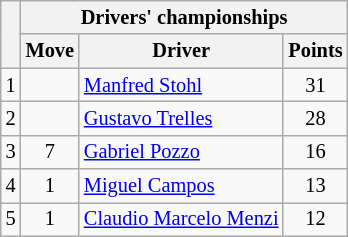<table class="wikitable" style="font-size:85%;">
<tr>
<th rowspan="2"></th>
<th colspan="3">Drivers' championships</th>
</tr>
<tr>
<th>Move</th>
<th>Driver</th>
<th>Points</th>
</tr>
<tr>
<td align="center">1</td>
<td align="center"></td>
<td> <a href='#'>Manfred Stohl</a></td>
<td align="center">31</td>
</tr>
<tr>
<td align="center">2</td>
<td align="center"></td>
<td> <a href='#'>Gustavo Trelles</a></td>
<td align="center">28</td>
</tr>
<tr>
<td align="center">3</td>
<td align="center"> 7</td>
<td> <a href='#'>Gabriel Pozzo</a></td>
<td align="center">16</td>
</tr>
<tr>
<td align="center">4</td>
<td align="center"> 1</td>
<td> <a href='#'>Miguel Campos</a></td>
<td align="center">13</td>
</tr>
<tr>
<td align="center">5</td>
<td align="center"> 1</td>
<td> <a href='#'>Claudio Marcelo Menzi</a></td>
<td align="center">12</td>
</tr>
</table>
